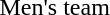<table>
<tr>
<td>Men's team</td>
<td></td>
<td></td>
<td></td>
</tr>
<tr>
</tr>
</table>
